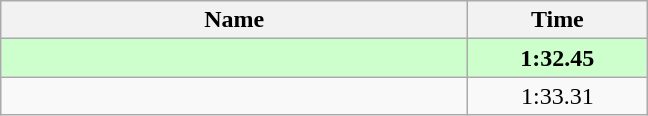<table class="wikitable" style="text-align:center;">
<tr>
<th style="width:19em">Name</th>
<th style="width:7em">Time</th>
</tr>
<tr bgcolor=ccffcc>
<td align=left><strong></strong></td>
<td><strong>1:32.45</strong></td>
</tr>
<tr>
<td align=left></td>
<td>1:33.31</td>
</tr>
</table>
